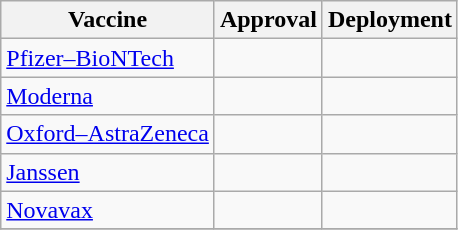<table class="wikitable">
<tr>
<th>Vaccine</th>
<th>Approval</th>
<th>Deployment</th>
</tr>
<tr>
<td><a href='#'>Pfizer–BioNTech</a></td>
<td></td>
<td></td>
</tr>
<tr>
<td><a href='#'>Moderna</a></td>
<td></td>
<td></td>
</tr>
<tr>
<td><a href='#'>Oxford–AstraZeneca</a></td>
<td></td>
<td></td>
</tr>
<tr>
<td><a href='#'>Janssen</a></td>
<td></td>
<td></td>
</tr>
<tr>
<td><a href='#'>Novavax</a></td>
<td></td>
<td></td>
</tr>
<tr>
</tr>
</table>
